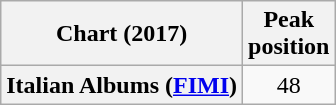<table class="wikitable plainrowheaders" style="text-align:center">
<tr>
<th>Chart (2017)</th>
<th>Peak<br>position</th>
</tr>
<tr>
<th scope="row">Italian Albums (<a href='#'>FIMI</a>)</th>
<td>48</td>
</tr>
</table>
